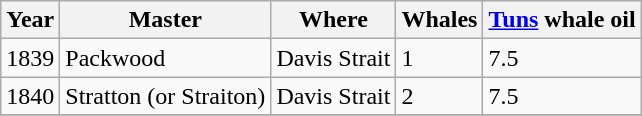<table class="sortable wikitable">
<tr>
<th>Year</th>
<th>Master</th>
<th>Where</th>
<th>Whales</th>
<th><a href='#'>Tuns</a> whale oil</th>
</tr>
<tr>
<td>1839</td>
<td>Packwood</td>
<td>Davis Strait</td>
<td>1</td>
<td>7.5</td>
</tr>
<tr>
<td>1840</td>
<td>Stratton (or Straiton)</td>
<td>Davis Strait</td>
<td>2</td>
<td>7.5</td>
</tr>
<tr>
</tr>
</table>
